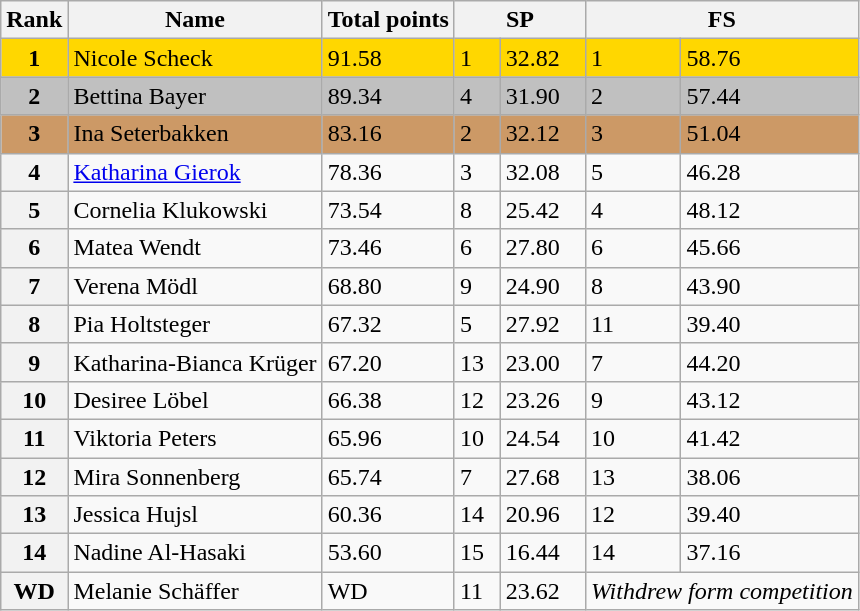<table class="wikitable">
<tr>
<th>Rank</th>
<th>Name</th>
<th>Total points</th>
<th colspan="2" width="80px">SP</th>
<th colspan="2" width="80px">FS</th>
</tr>
<tr bgcolor="gold">
<td align="center"><strong>1</strong></td>
<td>Nicole Scheck</td>
<td>91.58</td>
<td>1</td>
<td>32.82</td>
<td>1</td>
<td>58.76</td>
</tr>
<tr bgcolor="silver">
<td align="center"><strong>2</strong></td>
<td>Bettina Bayer</td>
<td>89.34</td>
<td>4</td>
<td>31.90</td>
<td>2</td>
<td>57.44</td>
</tr>
<tr bgcolor="cc9966">
<td align="center"><strong>3</strong></td>
<td>Ina Seterbakken</td>
<td>83.16</td>
<td>2</td>
<td>32.12</td>
<td>3</td>
<td>51.04</td>
</tr>
<tr>
<th>4</th>
<td><a href='#'>Katharina Gierok</a></td>
<td>78.36</td>
<td>3</td>
<td>32.08</td>
<td>5</td>
<td>46.28</td>
</tr>
<tr>
<th>5</th>
<td>Cornelia Klukowski</td>
<td>73.54</td>
<td>8</td>
<td>25.42</td>
<td>4</td>
<td>48.12</td>
</tr>
<tr>
<th>6</th>
<td>Matea Wendt</td>
<td>73.46</td>
<td>6</td>
<td>27.80</td>
<td>6</td>
<td>45.66</td>
</tr>
<tr>
<th>7</th>
<td>Verena Mödl</td>
<td>68.80</td>
<td>9</td>
<td>24.90</td>
<td>8</td>
<td>43.90</td>
</tr>
<tr>
<th>8</th>
<td>Pia Holtsteger</td>
<td>67.32</td>
<td>5</td>
<td>27.92</td>
<td>11</td>
<td>39.40</td>
</tr>
<tr>
<th>9</th>
<td>Katharina-Bianca Krüger</td>
<td>67.20</td>
<td>13</td>
<td>23.00</td>
<td>7</td>
<td>44.20</td>
</tr>
<tr>
<th>10</th>
<td>Desiree Löbel</td>
<td>66.38</td>
<td>12</td>
<td>23.26</td>
<td>9</td>
<td>43.12</td>
</tr>
<tr>
<th>11</th>
<td>Viktoria Peters</td>
<td>65.96</td>
<td>10</td>
<td>24.54</td>
<td>10</td>
<td>41.42</td>
</tr>
<tr>
<th>12</th>
<td>Mira Sonnenberg</td>
<td>65.74</td>
<td>7</td>
<td>27.68</td>
<td>13</td>
<td>38.06</td>
</tr>
<tr>
<th>13</th>
<td>Jessica Hujsl</td>
<td>60.36</td>
<td>14</td>
<td>20.96</td>
<td>12</td>
<td>39.40</td>
</tr>
<tr>
<th>14</th>
<td>Nadine Al-Hasaki</td>
<td>53.60</td>
<td>15</td>
<td>16.44</td>
<td>14</td>
<td>37.16</td>
</tr>
<tr>
<th>WD</th>
<td>Melanie Schäffer</td>
<td>WD</td>
<td>11</td>
<td>23.62</td>
<td colspan="2"><em>Withdrew form competition</em></td>
</tr>
</table>
